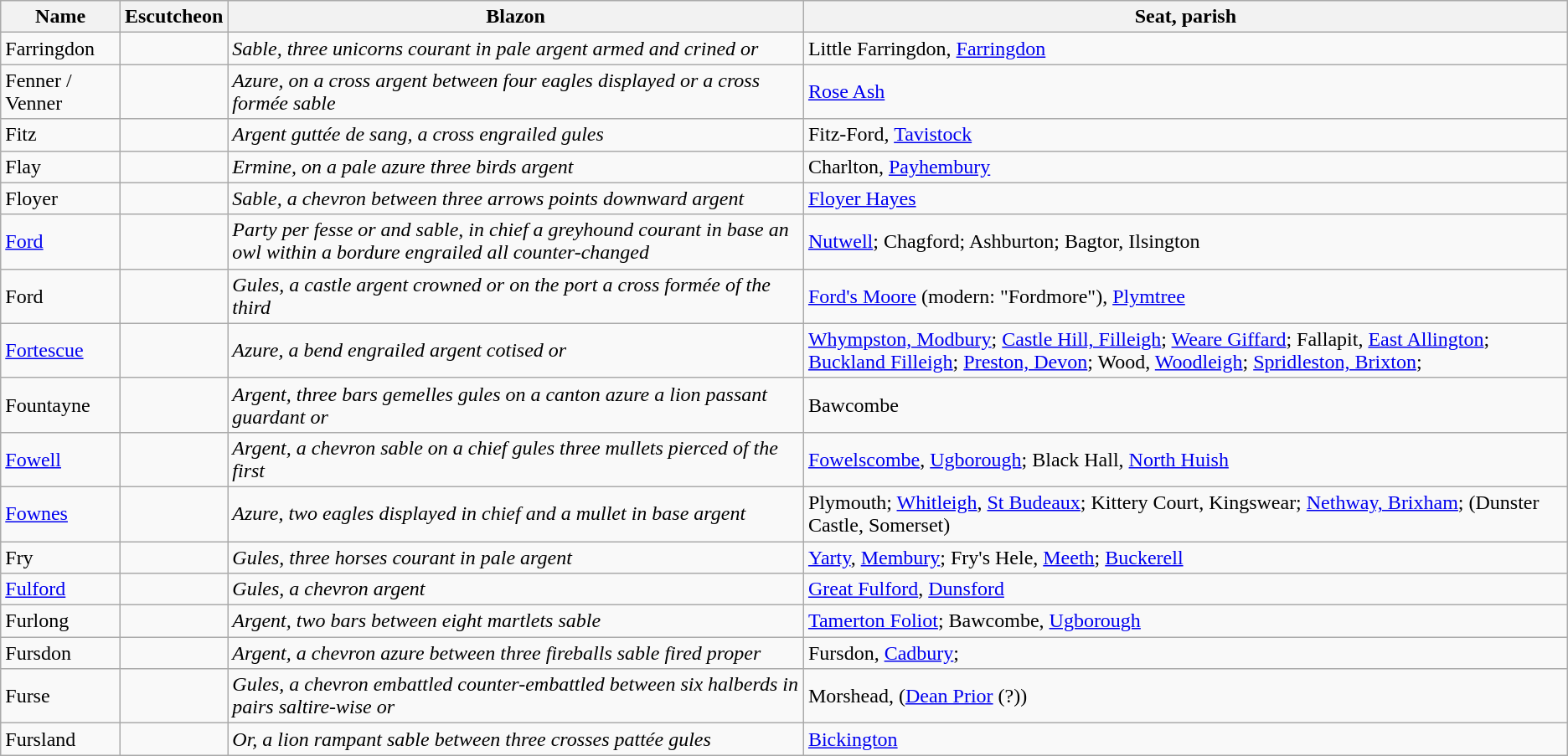<table class="wikitable">
<tr>
<th>Name</th>
<th>Escutcheon</th>
<th>Blazon</th>
<th>Seat, parish</th>
</tr>
<tr>
<td>Farringdon</td>
<td></td>
<td><em>Sable, three unicorns courant in pale argent armed and crined or</em></td>
<td>Little Farringdon, <a href='#'>Farringdon</a></td>
</tr>
<tr>
<td>Fenner / Venner</td>
<td></td>
<td><em>Azure, on a cross argent between four eagles displayed or a cross formée sable</em></td>
<td><a href='#'>Rose Ash</a></td>
</tr>
<tr>
<td>Fitz</td>
<td></td>
<td><em>Argent guttée de sang, a cross engrailed gules</em></td>
<td>Fitz-Ford, <a href='#'>Tavistock</a></td>
</tr>
<tr>
<td>Flay</td>
<td></td>
<td><em>Ermine, on a pale azure three birds argent</em></td>
<td>Charlton, <a href='#'>Payhembury</a></td>
</tr>
<tr>
<td>Floyer</td>
<td></td>
<td><em>Sable, a chevron between three arrows points downward argent</em></td>
<td><a href='#'>Floyer Hayes</a></td>
</tr>
<tr>
<td><a href='#'>Ford</a></td>
<td></td>
<td><em>Party per fesse or and sable, in chief a greyhound courant in base an owl within a bordure engrailed all counter-changed</em></td>
<td><a href='#'>Nutwell</a>; Chagford; Ashburton; Bagtor, Ilsington</td>
</tr>
<tr>
<td>Ford</td>
<td></td>
<td><em>Gules, a castle argent crowned or on the port a cross formée of the third</em></td>
<td><a href='#'>Ford's Moore</a> (modern: "Fordmore"), <a href='#'>Plymtree</a></td>
</tr>
<tr>
<td><a href='#'>Fortescue</a></td>
<td></td>
<td><em>Azure, a bend engrailed argent cotised or</em></td>
<td><a href='#'>Whympston, Modbury</a>; <a href='#'>Castle Hill, Filleigh</a>; <a href='#'>Weare Giffard</a>; Fallapit, <a href='#'>East Allington</a>; <a href='#'>Buckland Filleigh</a>; <a href='#'>Preston, Devon</a>; Wood, <a href='#'>Woodleigh</a>; <a href='#'>Spridleston, Brixton</a>;</td>
</tr>
<tr>
<td>Fountayne</td>
<td></td>
<td><em>Argent, three bars gemelles gules on a canton azure a lion passant guardant or</em></td>
<td>Bawcombe</td>
</tr>
<tr>
<td><a href='#'>Fowell</a></td>
<td></td>
<td><em>Argent, a chevron sable on a chief gules three mullets pierced of the first</em></td>
<td><a href='#'>Fowelscombe</a>, <a href='#'>Ugborough</a>; Black Hall, <a href='#'>North Huish</a></td>
</tr>
<tr>
<td><a href='#'>Fownes</a></td>
<td></td>
<td><em>Azure, two eagles displayed in chief and a mullet in base argent</em></td>
<td>Plymouth; <a href='#'>Whitleigh</a>, <a href='#'>St Budeaux</a>; Kittery Court, Kingswear;  <a href='#'>Nethway, Brixham</a>; (Dunster Castle, Somerset)</td>
</tr>
<tr>
<td>Fry</td>
<td></td>
<td><em>Gules, three horses courant in pale argent</em></td>
<td><a href='#'>Yarty</a>, <a href='#'>Membury</a>; Fry's Hele, <a href='#'>Meeth</a>; <a href='#'>Buckerell</a></td>
</tr>
<tr>
<td><a href='#'>Fulford</a></td>
<td></td>
<td><em>Gules, a chevron argent</em></td>
<td><a href='#'>Great Fulford</a>, <a href='#'>Dunsford</a></td>
</tr>
<tr>
<td>Furlong</td>
<td></td>
<td><em>Argent, two bars between eight martlets sable</em></td>
<td><a href='#'>Tamerton Foliot</a>; Bawcombe, <a href='#'>Ugborough</a></td>
</tr>
<tr>
<td>Fursdon</td>
<td></td>
<td><em>Argent, a chevron azure between three fireballs sable fired proper</em></td>
<td>Fursdon, <a href='#'>Cadbury</a>;</td>
</tr>
<tr>
<td>Furse</td>
<td></td>
<td><em>Gules, a chevron embattled counter-embattled between six halberds in pairs saltire-wise or </em></td>
<td>Morshead, (<a href='#'>Dean Prior</a> (?))</td>
</tr>
<tr>
<td>Fursland</td>
<td></td>
<td><em>Or, a lion rampant sable between three crosses pattée gules</em></td>
<td><a href='#'>Bickington</a></td>
</tr>
</table>
